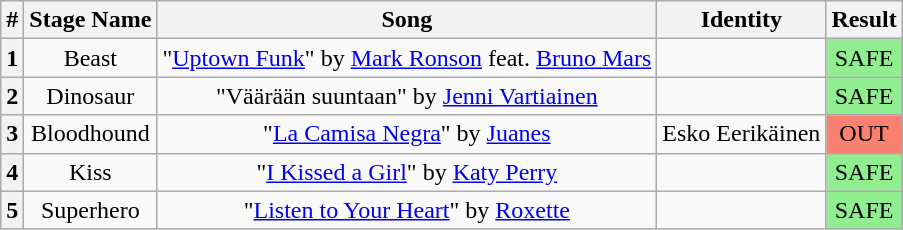<table class="wikitable plainrowheaders" style="text-align: center;">
<tr>
<th>#</th>
<th>Stage Name</th>
<th>Song</th>
<th>Identity</th>
<th>Result</th>
</tr>
<tr>
<th>1</th>
<td>Beast</td>
<td>"<a href='#'>Uptown Funk</a>" by <a href='#'>Mark Ronson</a> feat. <a href='#'>Bruno Mars</a></td>
<td></td>
<td bgcolor=lightgreen>SAFE</td>
</tr>
<tr>
<th>2</th>
<td>Dinosaur</td>
<td>"Väärään suuntaan" by <a href='#'>Jenni Vartiainen</a></td>
<td></td>
<td bgcolor=lightgreen>SAFE</td>
</tr>
<tr>
<th>3</th>
<td>Bloodhound</td>
<td>"<a href='#'>La Camisa Negra</a>" by <a href='#'>Juanes</a></td>
<td>Esko Eerikäinen</td>
<td bgcolor=salmon>OUT</td>
</tr>
<tr>
<th>4</th>
<td>Kiss</td>
<td>"<a href='#'>I Kissed a Girl</a>" by <a href='#'>Katy Perry</a></td>
<td></td>
<td bgcolor=lightgreen>SAFE</td>
</tr>
<tr>
<th>5</th>
<td>Superhero</td>
<td>"<a href='#'>Listen to Your Heart</a>" by <a href='#'>Roxette</a></td>
<td></td>
<td bgcolor=lightgreen>SAFE</td>
</tr>
</table>
